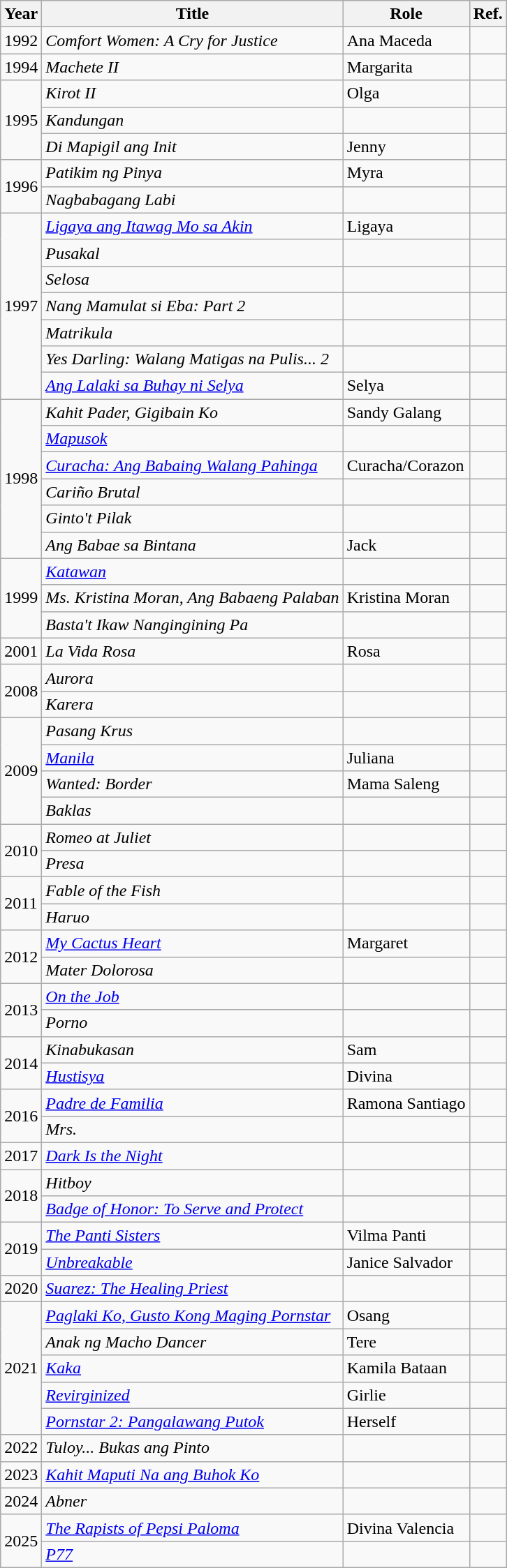<table class="wikitable sortable">
<tr>
<th>Year</th>
<th>Title</th>
<th>Role</th>
<th>Ref.</th>
</tr>
<tr>
<td>1992</td>
<td><em>Comfort Women: A Cry for Justice</em></td>
<td>Ana Maceda</td>
<td></td>
</tr>
<tr>
<td>1994</td>
<td><em>Machete II</em></td>
<td>Margarita</td>
<td></td>
</tr>
<tr>
<td rowspan="3">1995</td>
<td><em>Kirot II</em></td>
<td>Olga</td>
<td></td>
</tr>
<tr>
<td><em>Kandungan</em></td>
<td></td>
<td></td>
</tr>
<tr>
<td><em>Di Mapigil ang Init</em></td>
<td>Jenny</td>
<td></td>
</tr>
<tr>
<td rowspan="2">1996</td>
<td><em>Patikim ng Pinya</em></td>
<td>Myra</td>
<td></td>
</tr>
<tr>
<td><em>Nagbabagang Labi</em></td>
<td></td>
<td></td>
</tr>
<tr>
<td rowspan="7">1997</td>
<td><em><a href='#'>Ligaya ang Itawag Mo sa Akin</a></em></td>
<td>Ligaya</td>
<td></td>
</tr>
<tr>
<td><em>Pusakal</em></td>
<td></td>
<td></td>
</tr>
<tr>
<td><em>Selosa</em></td>
<td></td>
<td></td>
</tr>
<tr>
<td><em>Nang Mamulat si Eba: Part 2</em></td>
<td></td>
<td></td>
</tr>
<tr>
<td><em>Matrikula</em></td>
<td></td>
<td></td>
</tr>
<tr>
<td><em>Yes Darling: Walang Matigas na Pulis... 2</em></td>
<td></td>
<td></td>
</tr>
<tr>
<td><em><a href='#'>Ang Lalaki sa Buhay ni Selya</a></em></td>
<td>Selya</td>
<td></td>
</tr>
<tr>
<td rowspan="6">1998</td>
<td><em>Kahit Pader, Gigibain Ko</em></td>
<td>Sandy Galang</td>
<td></td>
</tr>
<tr>
<td><em><a href='#'>Mapusok</a></em></td>
<td></td>
<td></td>
</tr>
<tr>
<td><em><a href='#'>Curacha: Ang Babaing Walang Pahinga</a></em></td>
<td>Curacha/Corazon</td>
<td></td>
</tr>
<tr>
<td><em>Cariño Brutal</em></td>
<td></td>
<td></td>
</tr>
<tr>
<td><em>Ginto't Pilak</em></td>
<td></td>
<td></td>
</tr>
<tr>
<td><em>Ang Babae sa Bintana</em></td>
<td>Jack</td>
<td></td>
</tr>
<tr>
<td rowspan="3">1999</td>
<td><em><a href='#'>Katawan</a></em></td>
<td></td>
<td></td>
</tr>
<tr>
<td><em>Ms. Kristina Moran, Ang Babaeng Palaban</em></td>
<td>Kristina Moran</td>
<td></td>
</tr>
<tr>
<td><em>Basta't Ikaw Nangingining Pa</em></td>
<td></td>
<td></td>
</tr>
<tr>
<td>2001</td>
<td><em>La Vida Rosa</em></td>
<td>Rosa</td>
<td></td>
</tr>
<tr>
<td rowspan="2">2008</td>
<td><em>Aurora</em></td>
<td></td>
<td></td>
</tr>
<tr>
<td><em>Karera</em></td>
<td></td>
<td></td>
</tr>
<tr>
<td rowspan="4">2009</td>
<td><em>Pasang Krus</em></td>
<td></td>
<td></td>
</tr>
<tr>
<td><em><a href='#'>Manila</a></em></td>
<td>Juliana</td>
<td></td>
</tr>
<tr>
<td><em>Wanted: Border</em></td>
<td>Mama Saleng</td>
<td></td>
</tr>
<tr>
<td><em>Baklas</em></td>
<td></td>
<td></td>
</tr>
<tr>
<td rowspan="2">2010</td>
<td><em>Romeo at Juliet</em></td>
<td></td>
<td></td>
</tr>
<tr>
<td><em>Presa</em></td>
<td></td>
<td></td>
</tr>
<tr>
<td rowspan="2">2011</td>
<td><em>Fable of the Fish</em></td>
<td></td>
<td></td>
</tr>
<tr>
<td><em>Haruo</em></td>
<td></td>
<td></td>
</tr>
<tr>
<td rowspan="2">2012</td>
<td><em><a href='#'>My Cactus Heart</a></em></td>
<td>Margaret</td>
<td> </td>
</tr>
<tr>
<td><em>Mater Dolorosa</em></td>
<td></td>
<td> </td>
</tr>
<tr>
<td rowspan="2">2013</td>
<td><em><a href='#'>On the Job</a></em></td>
<td></td>
<td></td>
</tr>
<tr>
<td><em>Porno</em></td>
<td></td>
<td></td>
</tr>
<tr>
<td rowspan="2">2014</td>
<td><em>Kinabukasan</em></td>
<td>Sam</td>
<td></td>
</tr>
<tr>
<td><em><a href='#'>Hustisya</a></em></td>
<td>Divina</td>
<td></td>
</tr>
<tr>
<td rowspan="2">2016</td>
<td><em><a href='#'>Padre de Familia</a></em></td>
<td>Ramona Santiago</td>
<td> </td>
</tr>
<tr>
<td><em>Mrs.</em></td>
<td></td>
<td></td>
</tr>
<tr>
<td>2017</td>
<td><em><a href='#'>Dark Is the Night</a></em></td>
<td></td>
<td></td>
</tr>
<tr>
<td rowspan="2">2018</td>
<td><em>Hitboy</em></td>
<td></td>
<td></td>
</tr>
<tr>
<td><em><a href='#'>Badge of Honor: To Serve and Protect</a></em></td>
<td></td>
<td> </td>
</tr>
<tr>
<td rowspan="2">2019</td>
<td><em><a href='#'>The Panti Sisters</a></em></td>
<td>Vilma Panti</td>
<td></td>
</tr>
<tr>
<td><em><a href='#'>Unbreakable</a></em></td>
<td>Janice Salvador</td>
<td></td>
</tr>
<tr>
<td>2020</td>
<td><em><a href='#'>Suarez: The Healing Priest</a></em></td>
<td></td>
<td></td>
</tr>
<tr>
<td rowspan="5">2021</td>
<td><em><a href='#'>Paglaki Ko, Gusto Kong Maging Pornstar</a></em></td>
<td>Osang</td>
<td> </td>
</tr>
<tr>
<td><em>Anak ng Macho Dancer</em></td>
<td>Tere</td>
<td> </td>
</tr>
<tr>
<td><em><a href='#'>Kaka</a></em></td>
<td>Kamila Bataan</td>
<td></td>
</tr>
<tr>
<td><em><a href='#'>Revirginized</a></em></td>
<td>Girlie</td>
<td></td>
</tr>
<tr>
<td><em><a href='#'>Pornstar 2: Pangalawang Putok</a></em></td>
<td>Herself</td>
<td></td>
</tr>
<tr>
<td>2022</td>
<td><em>Tuloy... Bukas ang Pinto</em></td>
<td></td>
<td></td>
</tr>
<tr>
<td>2023</td>
<td><em><a href='#'>Kahit Maputi Na ang Buhok Ko</a></em></td>
<td></td>
<td></td>
</tr>
<tr>
<td>2024</td>
<td><em>Abner</em></td>
<td></td>
<td></td>
</tr>
<tr>
<td rowspan="2">2025</td>
<td><em><a href='#'>The Rapists of Pepsi Paloma</a></em></td>
<td>Divina Valencia</td>
<td></td>
</tr>
<tr>
<td><em><a href='#'>P77</a></em></td>
<td></td>
<td></td>
</tr>
</table>
